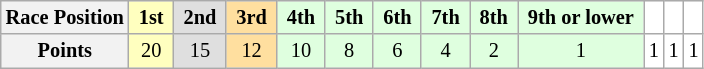<table class="wikitable" style="font-size:85%; text-align:center">
<tr>
<th>Race Position</th>
<td style="background:#ffffbf;"> <strong>1st</strong> </td>
<td style="background:#dfdfdf;"> <strong>2nd</strong> </td>
<td style="background:#ffdf9f;"> <strong>3rd</strong> </td>
<td style="background:#dfffdf;"> <strong>4th</strong> </td>
<td style="background:#dfffdf;"> <strong>5th</strong> </td>
<td style="background:#dfffdf;"> <strong>6th</strong> </td>
<td style="background:#dfffdf;"> <strong>7th</strong> </td>
<td style="background:#dfffdf;"> <strong>8th</strong> </td>
<td style="background:#dfffdf;"> <strong>9th or lower</strong> </td>
<td style="background:#ffffff;"> <strong></strong> </td>
<td style="background:#ffffff;"> <strong></strong> </td>
<td style="background:#ffffff;"> <strong></strong> </td>
</tr>
<tr>
<th>Points</th>
<td style="background:#ffffbf;">20</td>
<td style="background:#dfdfdf;">15</td>
<td style="background:#ffdf9f;">12</td>
<td style="background:#dfffdf;">10</td>
<td style="background:#dfffdf;">8</td>
<td style="background:#dfffdf;">6</td>
<td style="background:#dfffdf;">4</td>
<td style="background:#dfffdf;">2</td>
<td style="background:#dfffdf;">1</td>
<td style="background:#ffffff;">1</td>
<td style="background:#ffffff;">1</td>
<td style="background:#ffffff;">1</td>
</tr>
</table>
